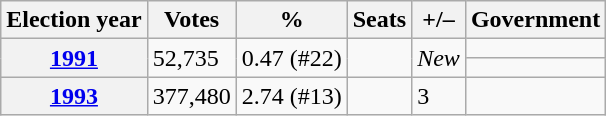<table class=wikitable>
<tr>
<th>Election year</th>
<th>Votes</th>
<th>%</th>
<th>Seats</th>
<th>+/–</th>
<th>Government</th>
</tr>
<tr>
<th rowspan="2"><a href='#'>1991</a></th>
<td rowspan="2">52,735</td>
<td rowspan="2">0.47 (#22)</td>
<td rowspan="2"></td>
<td rowspan="2"><em>New</em></td>
<td></td>
</tr>
<tr>
<td></td>
</tr>
<tr>
<th><a href='#'>1993</a></th>
<td>377,480</td>
<td>2.74 (#13)</td>
<td></td>
<td> 3</td>
<td></td>
</tr>
</table>
